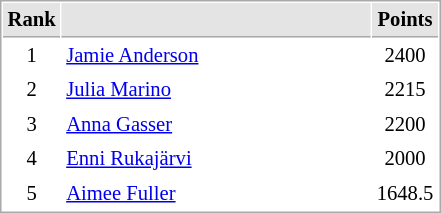<table cellspacing="1" cellpadding="3" style="border:1px solid #aaa; font-size:86%;">
<tr style="background:#e4e4e4;">
<th style="border-bottom:1px solid #aaa; width:10px;">Rank</th>
<th style="border-bottom:1px solid #aaa; width:200px;"></th>
<th style="border-bottom:1px solid #aaa; width:20px;">Points</th>
</tr>
<tr>
<td align=center>1</td>
<td> <a href='#'>Jamie Anderson</a></td>
<td align=center>2400</td>
</tr>
<tr>
<td align=center>2</td>
<td> <a href='#'>Julia Marino</a></td>
<td align=center>2215</td>
</tr>
<tr>
<td align=center>3</td>
<td> <a href='#'>Anna Gasser</a></td>
<td align=center>2200</td>
</tr>
<tr>
<td align=center>4</td>
<td> <a href='#'>Enni Rukajärvi</a></td>
<td align=center>2000</td>
</tr>
<tr>
<td align=center>5</td>
<td> <a href='#'>Aimee Fuller</a></td>
<td align=center>1648.5</td>
</tr>
</table>
